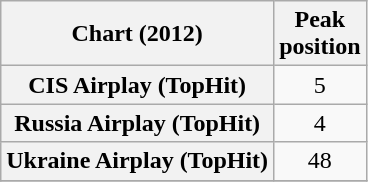<table class="wikitable plainrowheaders sortable" style="text-align:center">
<tr>
<th scope="col">Chart (2012)</th>
<th scope="col">Peak<br>position</th>
</tr>
<tr>
<th scope="row">CIS Airplay (TopHit)</th>
<td>5</td>
</tr>
<tr>
<th scope="row">Russia Airplay (TopHit)</th>
<td>4</td>
</tr>
<tr>
<th scope="row">Ukraine Airplay (TopHit)</th>
<td>48</td>
</tr>
<tr>
</tr>
</table>
